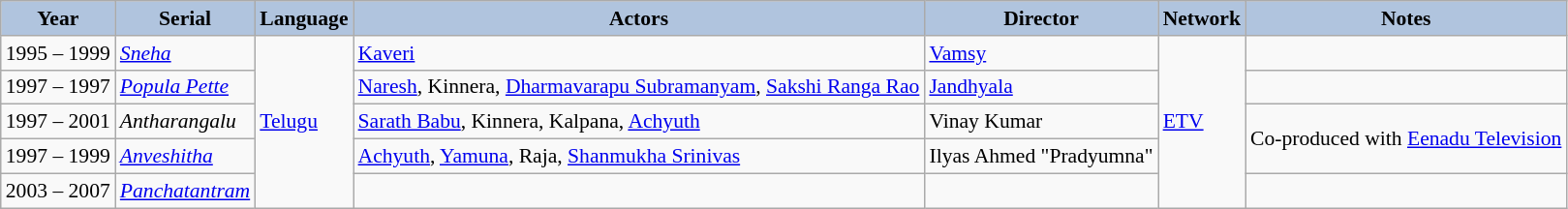<table class="wikitable" style="font-size:90%">
<tr style="text-align:center;">
<th style="text-align:center; background:#b0c4de;">Year</th>
<th style="text-align:center; background:#b0c4de;">Serial</th>
<th style="text-align:center; background:#b0c4de;">Language</th>
<th style="text-align:center; background:#b0c4de;">Actors</th>
<th style="text-align:center; background:#b0c4de;">Director</th>
<th style="text-align:center; background:#b0c4de;">Network</th>
<th style="text-align:center; background:#b0c4de;">Notes</th>
</tr>
<tr>
<td>1995 – 1999</td>
<td><a href='#'><em>Sneha</em></a></td>
<td rowspan="5"><a href='#'>Telugu</a></td>
<td><a href='#'>Kaveri</a></td>
<td><a href='#'>Vamsy</a></td>
<td rowspan="5"><a href='#'>ETV</a></td>
<td></td>
</tr>
<tr>
<td>1997 – 1997</td>
<td><em><a href='#'>Popula Pette</a></em></td>
<td><a href='#'>Naresh</a>, Kinnera, <a href='#'>Dharmavarapu Subramanyam</a>, <a href='#'>Sakshi Ranga Rao</a></td>
<td><a href='#'>Jandhyala</a></td>
<td></td>
</tr>
<tr>
<td>1997 – 2001</td>
<td><em>Antharangalu</em></td>
<td><a href='#'>Sarath Babu</a>, Kinnera, Kalpana, <a href='#'>Achyuth</a></td>
<td>Vinay Kumar</td>
<td rowspan="2">Co-produced with <a href='#'>Eenadu Television</a></td>
</tr>
<tr>
<td>1997 – 1999</td>
<td><em><a href='#'>Anveshitha</a></em></td>
<td><a href='#'>Achyuth</a>, <a href='#'>Yamuna</a>, Raja, <a href='#'>Shanmukha Srinivas</a></td>
<td>Ilyas Ahmed "Pradyumna"</td>
</tr>
<tr>
<td>2003 – 2007</td>
<td><em><a href='#'>Panchatantram</a></em></td>
<td></td>
<td></td>
<td></td>
</tr>
</table>
